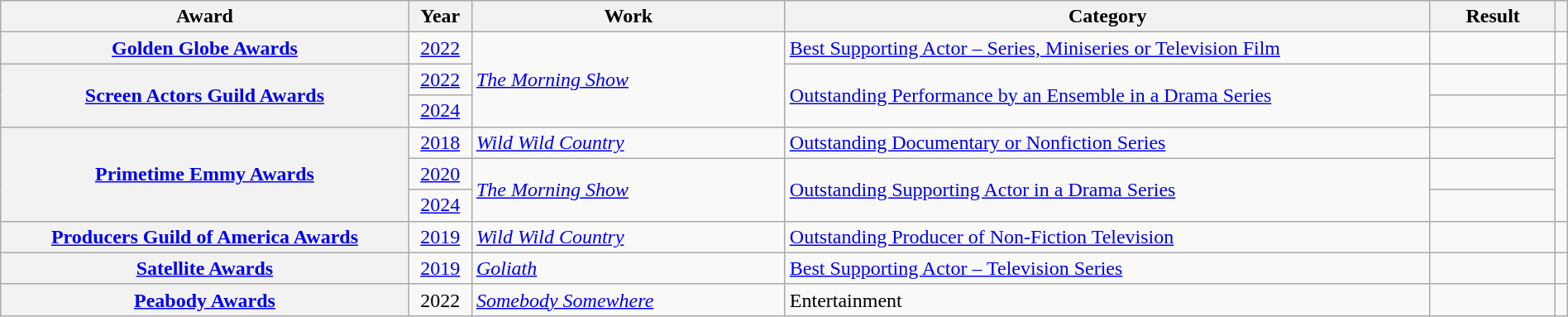<table class="wikitable sortable plainrowheaders" style="width: 100%;">
<tr>
<th scope="col" class="unsortable">Award</th>
<th scope="col" class="unsortable">Year</th>
<th scope="col" style="width: 20%;" class="unsortable">Work</th>
<th scope="col" class="unsortable">Category</th>
<th scope="col" style="width: 8%;" class="unsortable">Result</th>
<th scope="col" class="unsortable"></th>
</tr>
<tr>
<th scope="row"><a href='#'>Golden Globe Awards</a></th>
<td align="center"><a href='#'>2022</a></td>
<td rowspan="3"><em><a href='#'>The Morning Show</a></em></td>
<td><a href='#'>Best Supporting Actor – Series, Miniseries or Television Film</a></td>
<td></td>
<td align="center"></td>
</tr>
<tr>
<th scope="row" rowspan="2"><a href='#'>Screen Actors Guild Awards</a></th>
<td align="center"><a href='#'>2022</a></td>
<td rowspan="2"><a href='#'>Outstanding Performance by an Ensemble in a Drama Series</a></td>
<td></td>
<td align="center"></td>
</tr>
<tr>
<td align="center"><a href='#'>2024</a></td>
<td></td>
<td align="center"></td>
</tr>
<tr>
<th scope="row" rowspan="3"><a href='#'>Primetime Emmy Awards</a></th>
<td align="center"><a href='#'>2018</a></td>
<td><em><a href='#'>Wild Wild Country</a></em></td>
<td><a href='#'>Outstanding Documentary or Nonfiction Series</a></td>
<td></td>
<td rowspan="3" align="center"></td>
</tr>
<tr>
<td align="center"><a href='#'>2020</a></td>
<td rowspan="2"><em><a href='#'>The Morning Show</a></em></td>
<td rowspan="2"><a href='#'>Outstanding Supporting Actor in a Drama Series</a></td>
<td></td>
</tr>
<tr>
<td align="center"><a href='#'>2024</a></td>
<td></td>
</tr>
<tr>
<th scope="row"><a href='#'>Producers Guild of America Awards</a></th>
<td align="center"><a href='#'>2019</a></td>
<td><em><a href='#'>Wild Wild Country</a></em></td>
<td><a href='#'>Outstanding Producer of Non-Fiction Television</a></td>
<td></td>
<td align="center"></td>
</tr>
<tr>
<th scope="row"><a href='#'>Satellite Awards</a></th>
<td align="center"><a href='#'>2019</a></td>
<td><em><a href='#'>Goliath</a></em></td>
<td><a href='#'>Best Supporting Actor – Television Series</a></td>
<td></td>
<td align="center"></td>
</tr>
<tr>
<th scope="row"><a href='#'>Peabody Awards</a></th>
<td align="center">2022</td>
<td><em><a href='#'>Somebody Somewhere</a></em></td>
<td>Entertainment</td>
<td></td>
<td align="center"></td>
</tr>
</table>
